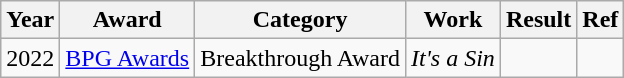<table class="wikitable plainrowheaders">
<tr>
<th>Year</th>
<th>Award</th>
<th>Category</th>
<th>Work</th>
<th>Result</th>
<th>Ref</th>
</tr>
<tr>
<td>2022</td>
<td><a href='#'>BPG Awards</a></td>
<td>Breakthrough Award</td>
<td><em>It's a Sin</em></td>
<td></td>
<td></td>
</tr>
</table>
